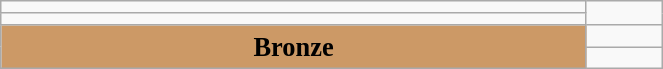<table class="wikitable" style=" text-align:center; font-size:110%;" width="35%">
<tr>
<td></td>
</tr>
<tr>
<td></td>
</tr>
<tr>
<td rowspan="2" bgcolor="#cc9966"><strong>Bronze</strong></td>
<td></td>
</tr>
<tr>
<td></td>
</tr>
</table>
